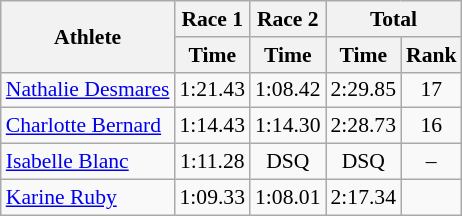<table class="wikitable" style="font-size:90%">
<tr>
<th rowspan="2">Athlete</th>
<th>Race 1</th>
<th>Race 2</th>
<th colspan="2">Total</th>
</tr>
<tr>
<th>Time</th>
<th>Time</th>
<th>Time</th>
<th>Rank</th>
</tr>
<tr>
<td><a href='#'>Nathalie Desmares</a></td>
<td align="center">1:21.43</td>
<td align="center">1:08.42</td>
<td align="center">2:29.85</td>
<td align="center">17</td>
</tr>
<tr>
<td><a href='#'>Charlotte Bernard</a></td>
<td align="center">1:14.43</td>
<td align="center">1:14.30</td>
<td align="center">2:28.73</td>
<td align="center">16</td>
</tr>
<tr>
<td><a href='#'>Isabelle Blanc</a></td>
<td align="center">1:11.28</td>
<td align="center">DSQ</td>
<td align="center">DSQ</td>
<td align="center">–</td>
</tr>
<tr>
<td><a href='#'>Karine Ruby</a></td>
<td align="center">1:09.33</td>
<td align="center">1:08.01</td>
<td align="center">2:17.34</td>
<td align="center"></td>
</tr>
</table>
